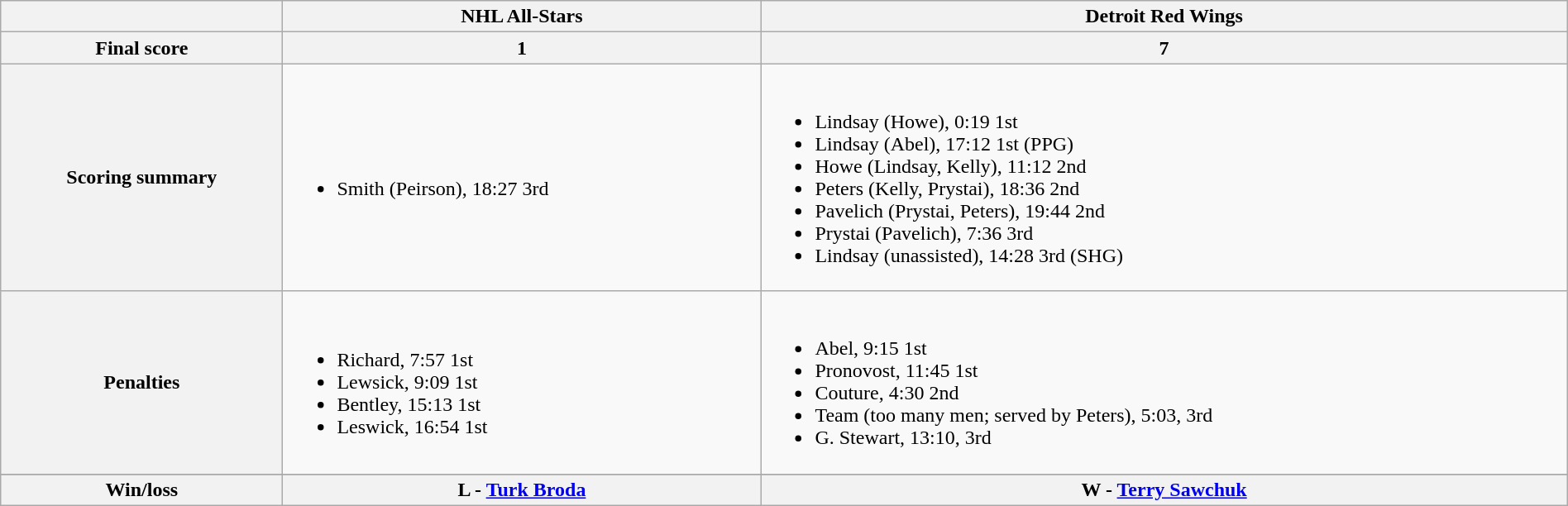<table class="wikitable" style="width:100%">
<tr>
<th></th>
<th>NHL All-Stars</th>
<th>Detroit Red Wings</th>
</tr>
<tr>
<th>Final score</th>
<th>1</th>
<th>7</th>
</tr>
<tr>
<th>Scoring summary</th>
<td><br><ul><li>Smith (Peirson), 18:27 3rd</li></ul></td>
<td><br><ul><li>Lindsay (Howe), 0:19 1st</li><li>Lindsay (Abel), 17:12 1st (PPG)</li><li>Howe (Lindsay, Kelly), 11:12 2nd</li><li>Peters (Kelly, Prystai), 18:36 2nd</li><li>Pavelich (Prystai, Peters), 19:44 2nd</li><li>Prystai (Pavelich), 7:36 3rd</li><li>Lindsay (unassisted), 14:28 3rd (SHG)</li></ul></td>
</tr>
<tr>
<th>Penalties</th>
<td><br><ul><li>Richard, 7:57 1st</li><li>Lewsick, 9:09 1st</li><li>Bentley, 15:13 1st</li><li>Leswick, 16:54 1st</li></ul></td>
<td><br><ul><li>Abel, 9:15 1st</li><li>Pronovost, 11:45 1st</li><li>Couture, 4:30 2nd</li><li>Team (too many men; served by Peters), 5:03, 3rd</li><li>G. Stewart, 13:10, 3rd</li></ul></td>
</tr>
<tr>
</tr>
<tr>
<th>Win/loss</th>
<th><strong>L</strong> - <a href='#'>Turk Broda</a></th>
<th><strong>W</strong> - <a href='#'>Terry Sawchuk</a></th>
</tr>
</table>
